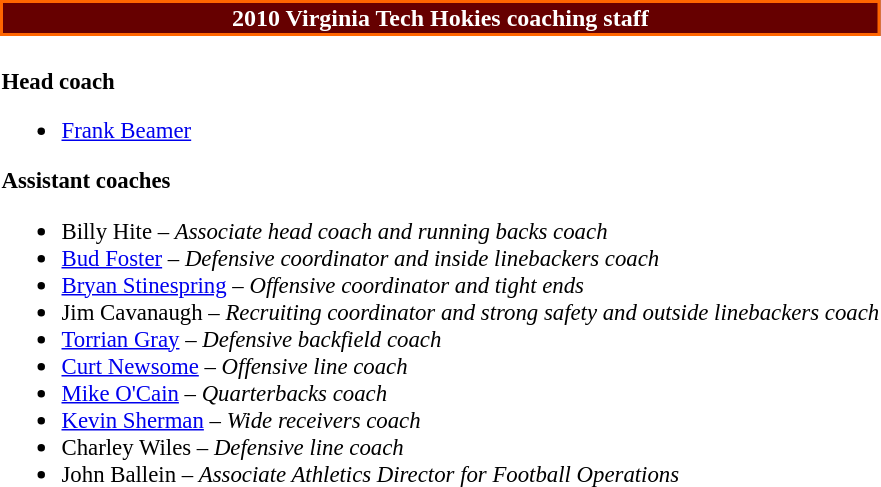<table class="toccolours" style="text-align: left;">
<tr>
<td colspan="9" style="background-color: #660000; color: white; text-align: center;border:2px solid #FF6600;"><strong>2010 Virginia Tech Hokies coaching staff</strong></td>
</tr>
<tr>
<td style="font-size: 95%;" valign="top"><br><strong>Head coach</strong><ul><li><a href='#'>Frank Beamer</a></li></ul><strong>Assistant coaches</strong><ul><li>Billy Hite – <em>Associate head coach and running backs coach</em></li><li><a href='#'>Bud Foster</a> – <em>Defensive coordinator and inside linebackers coach</em></li><li><a href='#'>Bryan Stinespring</a> – <em>Offensive coordinator and tight ends</em></li><li>Jim Cavanaugh – <em>Recruiting coordinator and strong safety and outside linebackers coach</em></li><li><a href='#'>Torrian Gray</a> – <em>Defensive backfield coach</em></li><li><a href='#'>Curt Newsome</a> – <em>Offensive line coach</em></li><li><a href='#'>Mike O'Cain</a> – <em>Quarterbacks coach</em></li><li><a href='#'>Kevin Sherman</a> – <em>Wide receivers coach</em></li><li>Charley Wiles – <em>Defensive line coach</em></li><li>John Ballein – <em>Associate Athletics Director for Football Operations</em></li></ul></td>
</tr>
</table>
